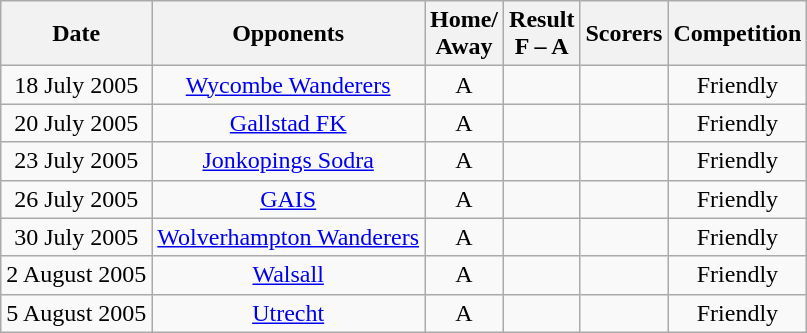<table class="wikitable" style="text-align:center">
<tr>
<th>Date</th>
<th>Opponents</th>
<th>Home/<br>Away</th>
<th>Result<br>F – A</th>
<th>Scorers</th>
<th>Competition</th>
</tr>
<tr>
<td>18 July 2005</td>
<td><a href='#'>Wycombe Wanderers</a></td>
<td>A</td>
<td></td>
<td></td>
<td>Friendly</td>
</tr>
<tr>
<td>20 July 2005</td>
<td><a href='#'>Gallstad FK</a> </td>
<td>A</td>
<td></td>
<td></td>
<td>Friendly</td>
</tr>
<tr>
<td>23 July 2005</td>
<td><a href='#'>Jonkopings Sodra</a> </td>
<td>A</td>
<td></td>
<td></td>
<td>Friendly</td>
</tr>
<tr>
<td>26 July 2005</td>
<td><a href='#'>GAIS</a> </td>
<td>A</td>
<td></td>
<td></td>
<td>Friendly</td>
</tr>
<tr>
<td>30 July 2005</td>
<td><a href='#'>Wolverhampton Wanderers</a></td>
<td>A</td>
<td></td>
<td></td>
<td>Friendly</td>
</tr>
<tr>
<td>2 August 2005</td>
<td><a href='#'>Walsall</a></td>
<td>A</td>
<td></td>
<td></td>
<td>Friendly</td>
</tr>
<tr>
<td>5 August 2005</td>
<td><a href='#'>Utrecht</a> </td>
<td>A</td>
<td></td>
<td></td>
<td>Friendly</td>
</tr>
</table>
